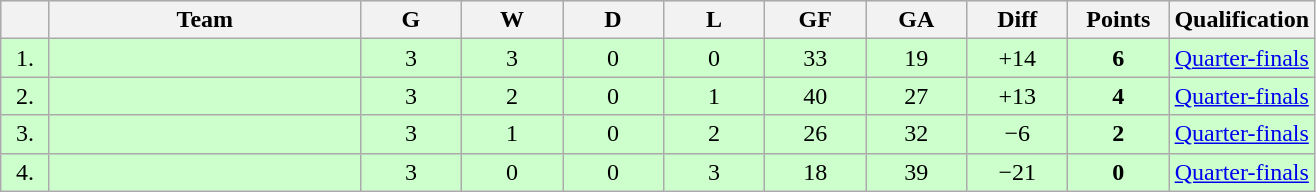<table class=wikitable style="text-align:center">
<tr bgcolor="#DCDCDC">
<th width="25"></th>
<th width="200">Team</th>
<th width="60">G</th>
<th width="60">W</th>
<th width="60">D</th>
<th width="60">L</th>
<th width="60">GF</th>
<th width="60">GA</th>
<th width="60">Diff</th>
<th width="60">Points</th>
<th width="60">Qualification</th>
</tr>
<tr bgcolor="#ccffcc">
<td>1.</td>
<td align=left></td>
<td>3</td>
<td>3</td>
<td>0</td>
<td>0</td>
<td>33</td>
<td>19</td>
<td>+14</td>
<td><strong>6</strong></td>
<td><a href='#'>Quarter-finals</a></td>
</tr>
<tr bgcolor="#ccffcc">
<td>2.</td>
<td align=left></td>
<td>3</td>
<td>2</td>
<td>0</td>
<td>1</td>
<td>40</td>
<td>27</td>
<td>+13</td>
<td><strong>4</strong></td>
<td><a href='#'>Quarter-finals</a></td>
</tr>
<tr bgcolor="#ccffcc">
<td>3.</td>
<td align=left></td>
<td>3</td>
<td>1</td>
<td>0</td>
<td>2</td>
<td>26</td>
<td>32</td>
<td>−6</td>
<td><strong>2</strong></td>
<td><a href='#'>Quarter-finals</a></td>
</tr>
<tr bgcolor="#ccffcc">
<td>4.</td>
<td align=left></td>
<td>3</td>
<td>0</td>
<td>0</td>
<td>3</td>
<td>18</td>
<td>39</td>
<td>−21</td>
<td><strong>0</strong></td>
<td><a href='#'>Quarter-finals</a></td>
</tr>
</table>
